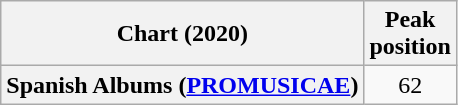<table class="wikitable plainrowheaders" style="text-align:center">
<tr>
<th scope="col">Chart (2020)</th>
<th scope="col">Peak<br>position</th>
</tr>
<tr>
<th scope="row">Spanish Albums (<a href='#'>PROMUSICAE</a>)</th>
<td>62</td>
</tr>
</table>
